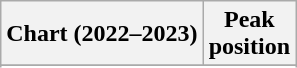<table class="wikitable sortable plainrowheaders" style="text-align:center">
<tr>
<th scope="col">Chart (2022–2023)</th>
<th scope="col">Peak<br>position</th>
</tr>
<tr>
</tr>
<tr>
</tr>
<tr>
</tr>
<tr>
</tr>
<tr>
</tr>
</table>
